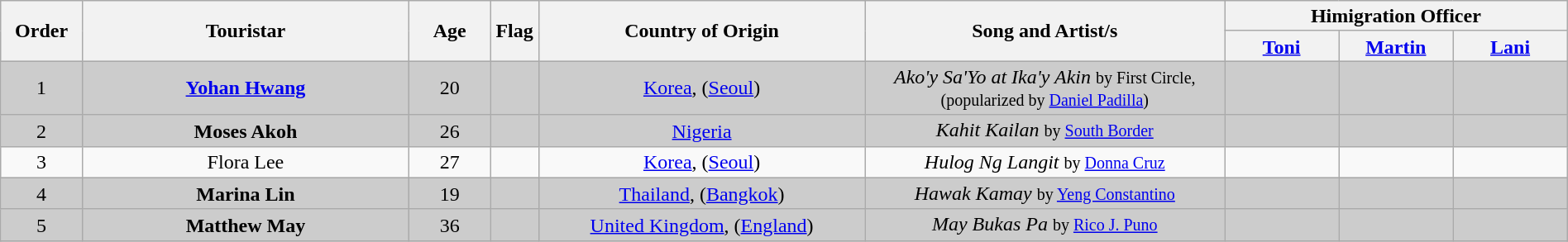<table class="wikitable" style="text-align:center; line-height:17px; width:100%;">
<tr>
<th scope="col" rowspan="2" width="05%">Order</th>
<th scope="col" rowspan="2" width="20%">Touristar</th>
<th scope="col" rowspan="2" width="05%">Age</th>
<th scope="col" rowspan="2" width="02%">Flag</th>
<th scope="col" rowspan="2" width="20%">Country of Origin</th>
<th scope="col" rowspan="2" width="22%">Song and Artist/s</th>
<th scope="col" colspan="3" width="28%">Himigration Officer</th>
</tr>
<tr>
<th width="07%"><a href='#'>Toni</a></th>
<th width="07%"><a href='#'>Martin</a></th>
<th width="07%"><a href='#'>Lani</a></th>
</tr>
<tr style="background:#CCCCCC;">
<td>1</td>
<td><strong><a href='#'>Yohan Hwang</a></strong></td>
<td>20</td>
<td></td>
<td><a href='#'>Korea</a>, (<a href='#'>Seoul</a>)</td>
<td><em>Ako'y Sa'Yo at Ika'y Akin</em> <small>by First Circle, (popularized by <a href='#'>Daniel Padilla</a>)</small></td>
<td></td>
<td></td>
<td></td>
</tr>
<tr style="background:#CCCCCC;">
<td>2</td>
<td><strong>Moses Akoh</strong></td>
<td>26</td>
<td></td>
<td><a href='#'>Nigeria</a></td>
<td><em>Kahit Kailan</em> <small>by <a href='#'>South Border</a></small></td>
<td></td>
<td></td>
<td></td>
</tr>
<tr>
<td>3</td>
<td>Flora Lee</td>
<td>27</td>
<td></td>
<td><a href='#'>Korea</a>, (<a href='#'>Seoul</a>)</td>
<td><em>Hulog Ng Langit</em> <small>by <a href='#'>Donna Cruz</a></small></td>
<td></td>
<td></td>
<td></td>
</tr>
<tr style="background:#CCCCCC;">
<td>4</td>
<td><strong>Marina Lin</strong></td>
<td>19</td>
<td></td>
<td><a href='#'>Thailand</a>, (<a href='#'>Bangkok</a>)</td>
<td><em>Hawak Kamay</em> <small>by <a href='#'>Yeng Constantino</a></small></td>
<td></td>
<td></td>
<td></td>
</tr>
<tr style="background:#CCCCCC;">
<td>5</td>
<td><strong>Matthew May</strong></td>
<td>36</td>
<td></td>
<td><a href='#'>United Kingdom</a>, (<a href='#'>England</a>)</td>
<td><em>May Bukas Pa</em> <small>by <a href='#'>Rico J. Puno</a></small></td>
<td></td>
<td></td>
<td></td>
</tr>
<tr>
</tr>
</table>
